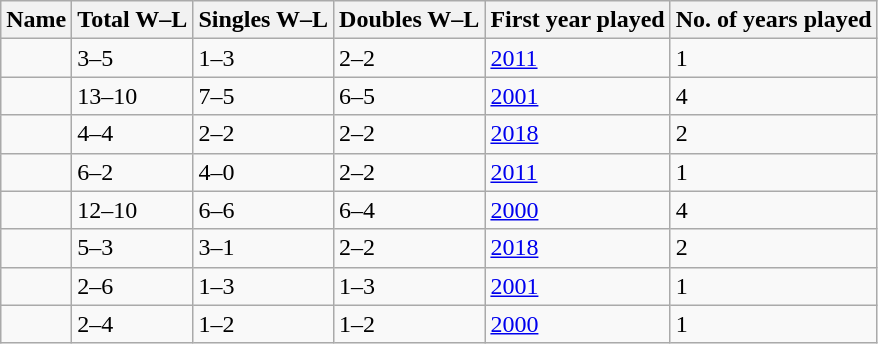<table class="sortable wikitable">
<tr>
<th>Name</th>
<th>Total W–L</th>
<th>Singles W–L</th>
<th>Doubles W–L</th>
<th>First year played</th>
<th>No. of years played</th>
</tr>
<tr>
<td></td>
<td>3–5</td>
<td>1–3</td>
<td>2–2</td>
<td><a href='#'>2011</a></td>
<td>1</td>
</tr>
<tr>
<td></td>
<td>13–10</td>
<td>7–5</td>
<td>6–5</td>
<td><a href='#'>2001</a></td>
<td>4</td>
</tr>
<tr>
<td></td>
<td>4–4</td>
<td>2–2</td>
<td>2–2</td>
<td><a href='#'>2018</a></td>
<td>2</td>
</tr>
<tr>
<td></td>
<td>6–2</td>
<td>4–0</td>
<td>2–2</td>
<td><a href='#'>2011</a></td>
<td>1</td>
</tr>
<tr>
<td></td>
<td>12–10</td>
<td>6–6</td>
<td>6–4</td>
<td><a href='#'>2000</a></td>
<td>4</td>
</tr>
<tr>
<td></td>
<td>5–3</td>
<td>3–1</td>
<td>2–2</td>
<td><a href='#'>2018</a></td>
<td>2</td>
</tr>
<tr>
<td></td>
<td>2–6</td>
<td>1–3</td>
<td>1–3</td>
<td><a href='#'>2001</a></td>
<td>1</td>
</tr>
<tr>
<td></td>
<td>2–4</td>
<td>1–2</td>
<td>1–2</td>
<td><a href='#'>2000</a></td>
<td>1</td>
</tr>
</table>
